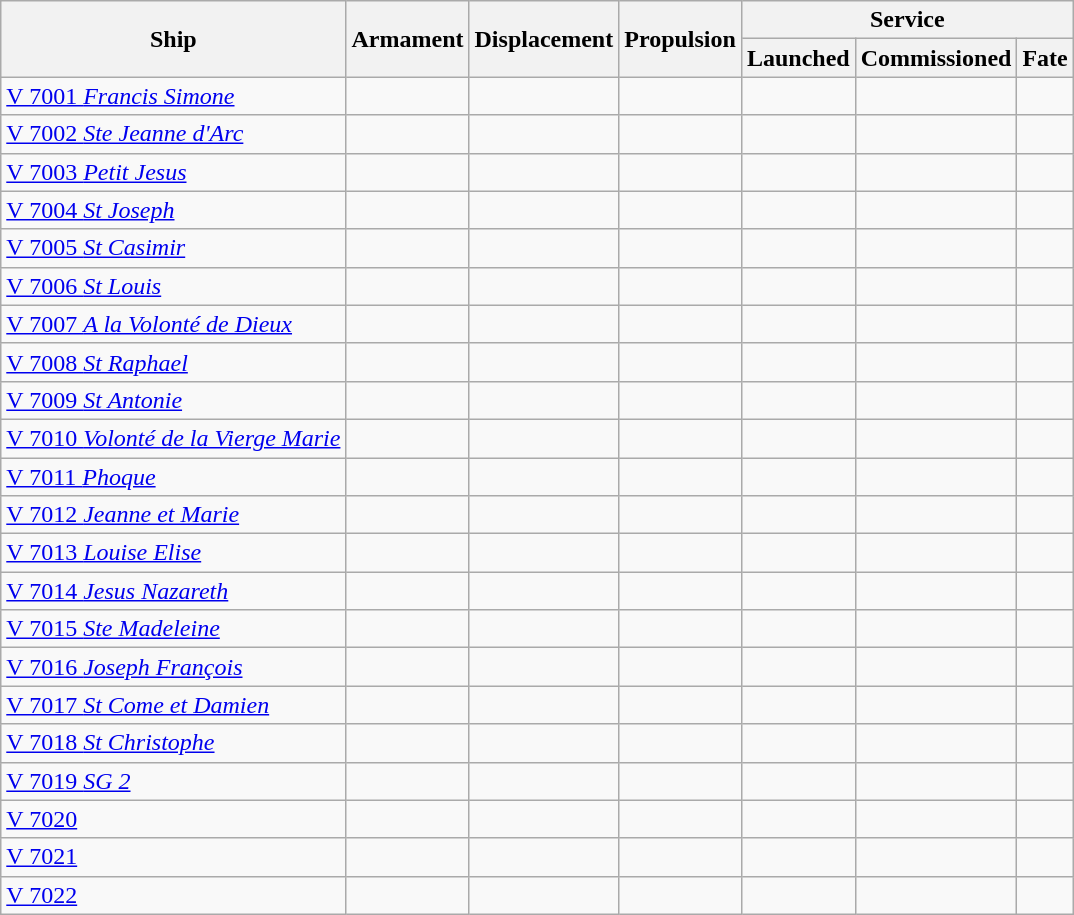<table class="wikitable">
<tr>
<th rowspan="2">Ship</th>
<th rowspan="2">Armament</th>
<th rowspan="2">Displacement</th>
<th rowspan="2">Propulsion</th>
<th colspan="3">Service</th>
</tr>
<tr>
<th>Launched</th>
<th>Commissioned</th>
<th>Fate</th>
</tr>
<tr>
<td><a href='#'>V 7001 <em>Francis Simone</em></a></td>
<td></td>
<td></td>
<td></td>
<td></td>
<td></td>
<td></td>
</tr>
<tr>
<td><a href='#'>V 7002 <em>Ste Jeanne d'Arc</em></a></td>
<td></td>
<td></td>
<td></td>
<td></td>
<td></td>
<td></td>
</tr>
<tr>
<td><a href='#'>V 7003 <em>Petit Jesus</em></a></td>
<td></td>
<td></td>
<td></td>
<td></td>
<td></td>
<td></td>
</tr>
<tr>
<td><a href='#'>V 7004 <em>St Joseph</em></a></td>
<td></td>
<td></td>
<td></td>
<td></td>
<td></td>
<td></td>
</tr>
<tr>
<td><a href='#'>V 7005 <em>St Casimir</em></a></td>
<td></td>
<td></td>
<td></td>
<td></td>
<td></td>
<td></td>
</tr>
<tr>
<td><a href='#'>V 7006 <em>St Louis</em></a></td>
<td></td>
<td></td>
<td></td>
<td></td>
<td></td>
<td></td>
</tr>
<tr>
<td><a href='#'>V 7007 <em>A la Volonté de Dieux</em></a></td>
<td></td>
<td></td>
<td></td>
<td></td>
<td></td>
<td></td>
</tr>
<tr>
<td><a href='#'>V 7008 <em>St Raphael</em></a></td>
<td></td>
<td></td>
<td></td>
<td></td>
<td></td>
<td></td>
</tr>
<tr>
<td><a href='#'>V 7009 <em>St Antonie</em></a></td>
<td></td>
<td></td>
<td></td>
<td></td>
<td></td>
<td></td>
</tr>
<tr>
<td><a href='#'>V 7010 <em>Volonté de la Vierge Marie</em></a></td>
<td></td>
<td></td>
<td></td>
<td></td>
<td></td>
<td></td>
</tr>
<tr>
<td><a href='#'>V 7011 <em>Phoque</em></a></td>
<td></td>
<td></td>
<td></td>
<td></td>
<td></td>
<td></td>
</tr>
<tr>
<td><a href='#'>V 7012 <em>Jeanne et Marie</em></a></td>
<td></td>
<td></td>
<td></td>
<td></td>
<td></td>
<td></td>
</tr>
<tr>
<td><a href='#'>V 7013 <em>Louise Elise</em></a></td>
<td></td>
<td></td>
<td></td>
<td></td>
<td></td>
<td></td>
</tr>
<tr>
<td><a href='#'>V 7014 <em>Jesus Nazareth</em></a></td>
<td></td>
<td></td>
<td></td>
<td></td>
<td></td>
<td></td>
</tr>
<tr>
<td><a href='#'>V 7015 <em>Ste Madeleine</em></a></td>
<td></td>
<td></td>
<td></td>
<td></td>
<td></td>
<td></td>
</tr>
<tr>
<td><a href='#'>V 7016 <em>Joseph François</em></a></td>
<td></td>
<td></td>
<td></td>
<td></td>
<td></td>
<td></td>
</tr>
<tr>
<td><a href='#'>V 7017 <em>St Come et Damien</em></a></td>
<td></td>
<td></td>
<td></td>
<td></td>
<td></td>
<td></td>
</tr>
<tr>
<td><a href='#'>V 7018 <em>St Christophe</em></a></td>
<td></td>
<td></td>
<td></td>
<td></td>
<td></td>
<td></td>
</tr>
<tr>
<td><a href='#'>V 7019 <em>SG 2</em></a></td>
<td></td>
<td></td>
<td></td>
<td></td>
<td></td>
<td></td>
</tr>
<tr>
<td><a href='#'>V 7020</a></td>
<td></td>
<td></td>
<td></td>
<td></td>
<td></td>
<td></td>
</tr>
<tr>
<td><a href='#'>V 7021</a></td>
<td></td>
<td></td>
<td></td>
<td></td>
<td></td>
<td></td>
</tr>
<tr>
<td><a href='#'>V 7022</a></td>
<td></td>
<td></td>
<td></td>
<td></td>
<td></td>
<td></td>
</tr>
</table>
